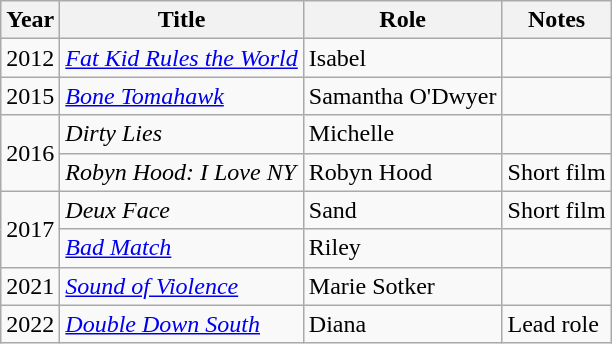<table class="wikitable sortable">
<tr>
<th>Year</th>
<th>Title</th>
<th>Role</th>
<th>Notes</th>
</tr>
<tr>
<td>2012</td>
<td><em><a href='#'>Fat Kid Rules the World</a></em></td>
<td>Isabel</td>
<td></td>
</tr>
<tr>
<td>2015</td>
<td><em><a href='#'>Bone Tomahawk</a></em></td>
<td>Samantha O'Dwyer</td>
<td></td>
</tr>
<tr>
<td rowspan="2">2016</td>
<td><em>Dirty Lies</em></td>
<td>Michelle</td>
<td></td>
</tr>
<tr>
<td><em>Robyn Hood: I Love NY</em></td>
<td>Robyn Hood</td>
<td>Short film</td>
</tr>
<tr>
<td rowspan="2">2017</td>
<td><em>Deux Face</em></td>
<td>Sand</td>
<td>Short film</td>
</tr>
<tr>
<td><em><a href='#'>Bad Match</a></em></td>
<td>Riley</td>
<td></td>
</tr>
<tr>
<td>2021</td>
<td><em><a href='#'>Sound of Violence</a></em></td>
<td>Marie Sotker</td>
<td></td>
</tr>
<tr>
<td>2022</td>
<td><em><a href='#'>Double Down South</a></em></td>
<td>Diana</td>
<td>Lead role</td>
</tr>
</table>
